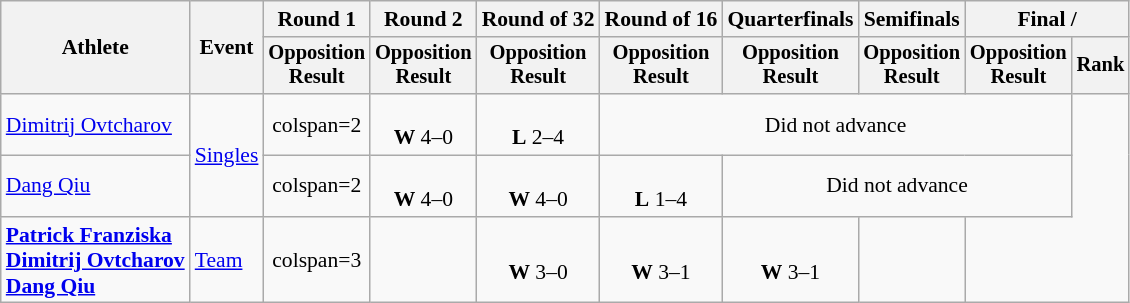<table class="wikitable" style="font-size:90%">
<tr>
<th rowspan=2>Athlete</th>
<th rowspan=2>Event</th>
<th>Round 1</th>
<th>Round 2</th>
<th>Round of 32</th>
<th>Round of 16</th>
<th>Quarterfinals</th>
<th>Semifinals</th>
<th colspan=2>Final / </th>
</tr>
<tr style="font-size:95%">
<th>Opposition<br>Result</th>
<th>Opposition<br>Result</th>
<th>Opposition<br>Result</th>
<th>Opposition<br>Result</th>
<th>Opposition<br>Result</th>
<th>Opposition<br>Result</th>
<th>Opposition<br>Result</th>
<th>Rank</th>
</tr>
<tr align=center>
<td align=left><a href='#'>Dimitrij Ovtcharov</a></td>
<td align=left rowspan=2><a href='#'>Singles</a></td>
<td>colspan=2</td>
<td><br><strong>W</strong> 4–0</td>
<td><br><strong>L</strong> 2–4</td>
<td colspan=4>Did not advance</td>
</tr>
<tr align=center>
<td align=left><a href='#'>Dang Qiu</a></td>
<td>colspan=2</td>
<td><br><strong>W</strong> 4–0</td>
<td><br><strong>W</strong> 4–0</td>
<td><br><strong>L</strong> 1–4</td>
<td colspan=3>Did not advance</td>
</tr>
<tr align=center>
<td align=left><strong><a href='#'>Patrick Franziska</a><br><a href='#'>Dimitrij Ovtcharov</a><br><a href='#'>Dang Qiu</a></strong></td>
<td align=left><a href='#'>Team</a></td>
<td>colspan=3</td>
<td></td>
<td><br><strong>W</strong> 3–0</td>
<td><br><strong>W</strong> 3–1</td>
<td><br><strong>W</strong> 3–1</td>
<td></td>
</tr>
</table>
